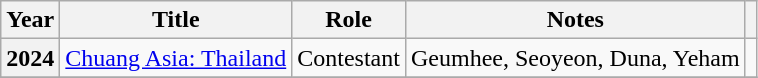<table class="wikitable sortable plainrowheaders">
<tr>
<th>Year</th>
<th>Title</th>
<th>Role</th>
<th>Notes</th>
<th class="unsortable"></th>
</tr>
<tr>
<th scope="row">2024</th>
<td><a href='#'>Chuang Asia: Thailand</a></td>
<td>Contestant</td>
<td>Geumhee, Seoyeon, Duna, Yeham</td>
<td></td>
</tr>
<tr>
</tr>
</table>
